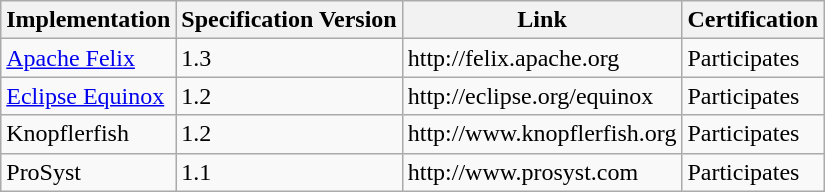<table class="wikitable sortable">
<tr>
<th>Implementation</th>
<th>Specification Version</th>
<th>Link</th>
<th>Certification</th>
</tr>
<tr>
<td><a href='#'>Apache Felix</a></td>
<td>1.3</td>
<td>http://felix.apache.org</td>
<td>Participates</td>
</tr>
<tr>
<td><a href='#'>Eclipse Equinox</a></td>
<td>1.2</td>
<td>http://eclipse.org/equinox</td>
<td>Participates</td>
</tr>
<tr>
<td>Knopflerfish</td>
<td>1.2</td>
<td>http://www.knopflerfish.org</td>
<td>Participates</td>
</tr>
<tr>
<td>ProSyst</td>
<td>1.1</td>
<td>http://www.prosyst.com</td>
<td>Participates</td>
</tr>
</table>
